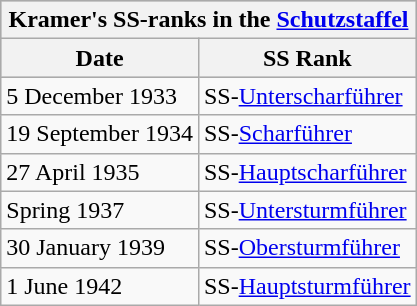<table class="wikitable float-right">
<tr bgcolor="silver">
<th colspan = "2">Kramer's SS-ranks in the <a href='#'>Schutzstaffel</a></th>
</tr>
<tr bgcolor="silver">
<th>Date</th>
<th>SS Rank</th>
</tr>
<tr>
<td>5 December 1933</td>
<td>SS-<a href='#'>Unterscharführer</a></td>
</tr>
<tr>
<td>19 September 1934</td>
<td>SS-<a href='#'>Scharführer</a></td>
</tr>
<tr>
<td>27 April 1935</td>
<td>SS-<a href='#'>Hauptscharführer</a></td>
</tr>
<tr>
<td>Spring 1937</td>
<td>SS-<a href='#'>Untersturmführer</a></td>
</tr>
<tr>
<td>30 January 1939</td>
<td>SS-<a href='#'>Obersturmführer</a></td>
</tr>
<tr>
<td>1 June 1942</td>
<td>SS-<a href='#'>Hauptsturmführer</a></td>
</tr>
</table>
